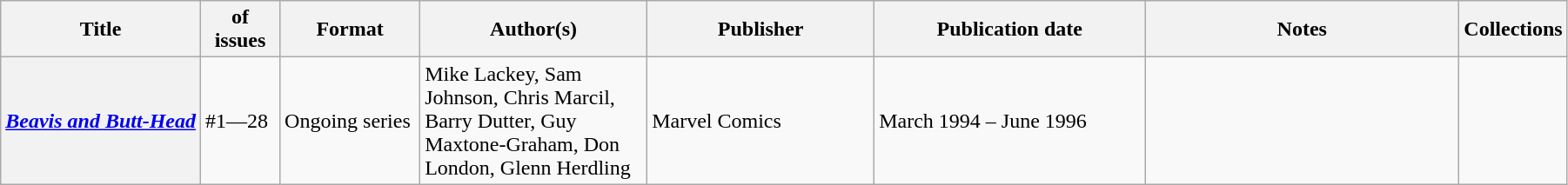<table class="wikitable">
<tr>
<th>Title</th>
<th style="width:40pt"> of issues</th>
<th style="width:75pt">Format</th>
<th style="width:125pt">Author(s)</th>
<th style="width:125pt">Publisher</th>
<th style="width:150pt">Publication date</th>
<th style="width:175pt">Notes</th>
<th>Collections</th>
</tr>
<tr>
<th><em><a href='#'>Beavis and Butt-Head</a></em></th>
<td>#1—28</td>
<td>Ongoing series</td>
<td>Mike Lackey, Sam Johnson, Chris Marcil, Barry Dutter, Guy Maxtone-Graham, Don London, Glenn Herdling</td>
<td>Marvel Comics</td>
<td>March 1994 – June 1996</td>
<td></td>
<td></td>
</tr>
</table>
